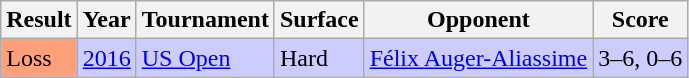<table class="wikitable">
<tr>
<th>Result</th>
<th>Year</th>
<th>Tournament</th>
<th>Surface</th>
<th>Opponent</th>
<th class="unsortable">Score</th>
</tr>
<tr style="background:#ccccff;">
<td bgcolor=ffa07a>Loss</td>
<td><a href='#'>2016</a></td>
<td><a href='#'>US Open</a></td>
<td>Hard</td>
<td> <a href='#'>Félix Auger-Aliassime</a></td>
<td>3–6, 0–6</td>
</tr>
</table>
